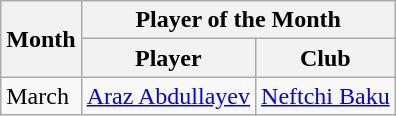<table class="wikitable">
<tr>
<th rowspan=2>Month</th>
<th colspan=2>Player of the Month</th>
</tr>
<tr>
<th>Player</th>
<th>Club</th>
</tr>
<tr>
<td>March</td>
<td> <a href='#'>Araz Abdullayev</a></td>
<td><a href='#'>Neftchi Baku</a></td>
</tr>
</table>
